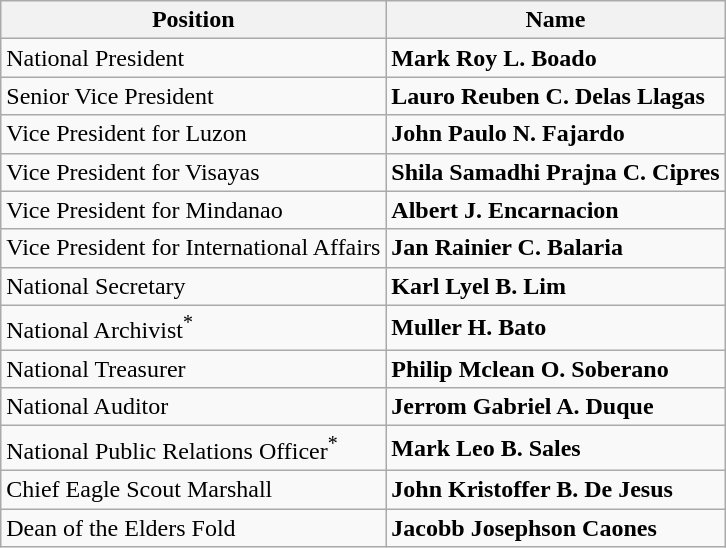<table class="wikitable">
<tr>
<th>Position</th>
<th>Name</th>
</tr>
<tr>
<td>National President</td>
<td><strong>Mark Roy L. Boado</strong></td>
</tr>
<tr>
<td>Senior Vice President</td>
<td><strong>Lauro Reuben C. Delas Llagas</strong></td>
</tr>
<tr>
<td>Vice President for Luzon</td>
<td><strong>John Paulo N. Fajardo</strong></td>
</tr>
<tr>
<td>Vice President for Visayas</td>
<td><strong>Shila Samadhi Prajna C. Cipres</strong></td>
</tr>
<tr>
<td>Vice President for Mindanao</td>
<td><strong>Albert J. Encarnacion</strong></td>
</tr>
<tr>
<td>Vice President for International Affairs</td>
<td><strong>Jan Rainier C. Balaria</strong></td>
</tr>
<tr>
<td>National Secretary</td>
<td><strong>Karl Lyel B. Lim</strong></td>
</tr>
<tr>
<td>National Archivist<sup>*</sup></td>
<td><strong>Muller H. Bato</strong></td>
</tr>
<tr>
<td>National Treasurer</td>
<td><strong>Philip Mclean O. Soberano</strong></td>
</tr>
<tr>
<td>National Auditor</td>
<td><strong>Jerrom Gabriel A. Duque</strong></td>
</tr>
<tr>
<td>National Public Relations Officer<sup>*</sup></td>
<td><strong>Mark Leo B. Sales</strong></td>
</tr>
<tr>
<td>Chief Eagle Scout Marshall</td>
<td><strong>John Kristoffer B. De Jesus</strong></td>
</tr>
<tr>
<td>Dean of the Elders Fold</td>
<td><strong>Jacobb Josephson Caones</strong></td>
</tr>
</table>
